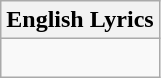<table class="wikitable">
<tr>
<th>English Lyrics</th>
</tr>
<tr>
<td><br></td>
</tr>
</table>
